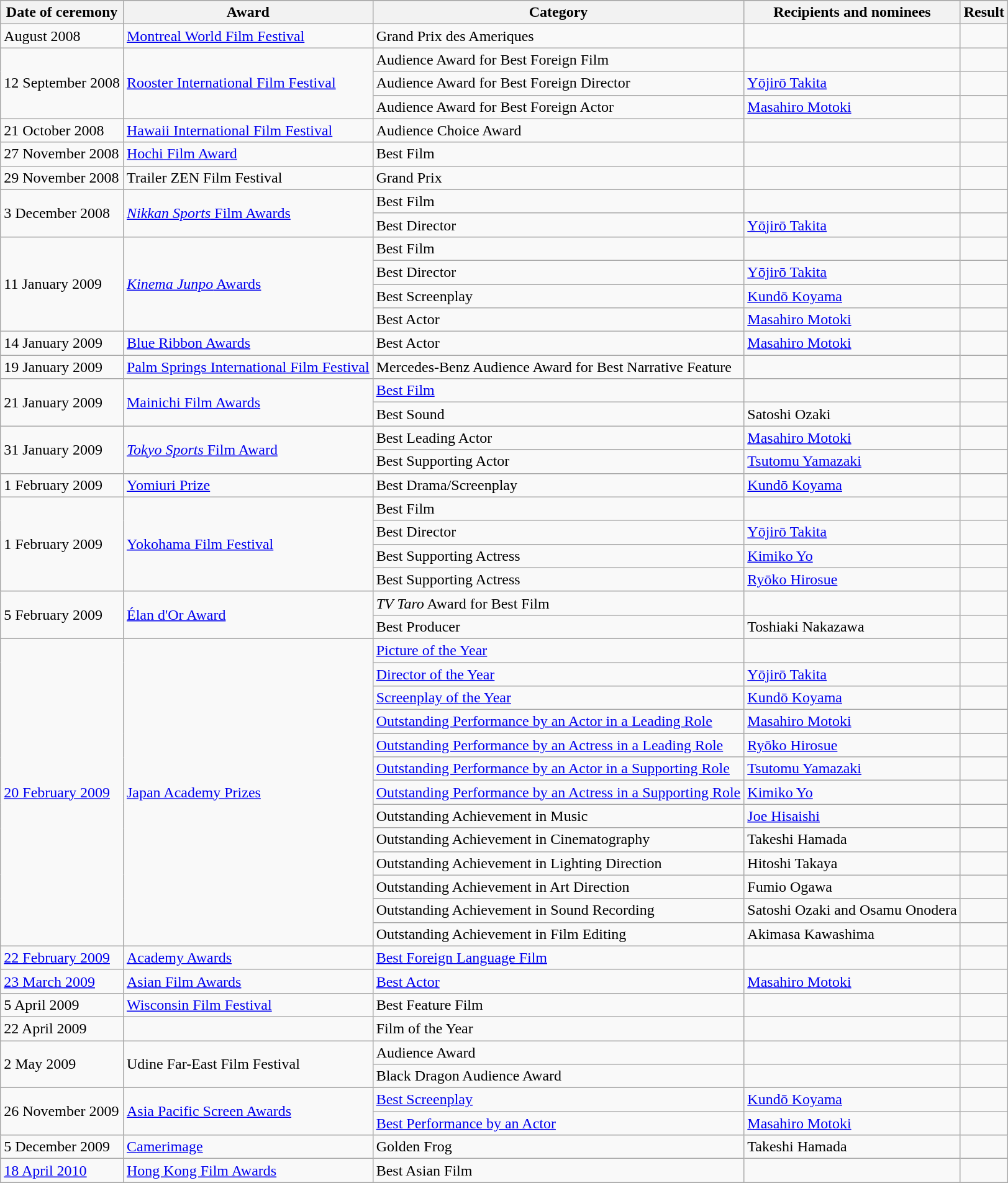<table class="wikitable plainrowheaders sortable">
<tr>
</tr>
<tr>
<th scope="col">Date of ceremony</th>
<th scope="col">Award</th>
<th scope="col">Category</th>
<th scope="col">Recipients and nominees</th>
<th scope="col">Result</th>
</tr>
<tr>
<td>August 2008</td>
<td><a href='#'>Montreal World Film Festival</a></td>
<td>Grand Prix des Ameriques</td>
<td></td>
<td></td>
</tr>
<tr>
<td rowspan="3">12 September 2008</td>
<td rowspan="3"><a href='#'>Rooster International Film Festival</a></td>
<td>Audience Award for Best Foreign Film</td>
<td></td>
<td></td>
</tr>
<tr>
<td>Audience Award for Best Foreign Director</td>
<td><a href='#'>Yōjirō Takita</a></td>
<td></td>
</tr>
<tr>
<td>Audience Award for Best Foreign Actor</td>
<td><a href='#'>Masahiro Motoki</a></td>
<td></td>
</tr>
<tr>
<td>21 October 2008</td>
<td><a href='#'>Hawaii International Film Festival</a></td>
<td>Audience Choice Award</td>
<td></td>
<td></td>
</tr>
<tr>
<td>27 November 2008</td>
<td><a href='#'>Hochi Film Award</a></td>
<td>Best Film</td>
<td></td>
<td></td>
</tr>
<tr>
<td>29 November 2008</td>
<td>Trailer ZEN Film Festival</td>
<td>Grand Prix</td>
<td></td>
<td></td>
</tr>
<tr>
<td rowspan="2">3 December 2008</td>
<td rowspan="2"><a href='#'><em>Nikkan Sports</em> Film Awards</a></td>
<td>Best Film</td>
<td></td>
<td></td>
</tr>
<tr>
<td>Best Director</td>
<td><a href='#'>Yōjirō Takita</a></td>
<td></td>
</tr>
<tr>
<td rowspan="4">11 January 2009</td>
<td rowspan="4"><a href='#'><em>Kinema Junpo</em> Awards</a></td>
<td>Best Film</td>
<td></td>
<td></td>
</tr>
<tr>
<td>Best Director</td>
<td><a href='#'>Yōjirō Takita</a></td>
<td></td>
</tr>
<tr>
<td>Best Screenplay</td>
<td><a href='#'>Kundō Koyama</a></td>
<td></td>
</tr>
<tr>
<td>Best Actor</td>
<td><a href='#'>Masahiro Motoki</a></td>
<td></td>
</tr>
<tr>
<td>14 January 2009</td>
<td><a href='#'>Blue Ribbon Awards</a></td>
<td>Best Actor</td>
<td><a href='#'>Masahiro Motoki</a></td>
<td></td>
</tr>
<tr>
<td>19 January 2009</td>
<td><a href='#'>Palm Springs International Film Festival</a></td>
<td>Mercedes-Benz Audience Award for Best Narrative Feature</td>
<td></td>
<td></td>
</tr>
<tr>
<td rowspan="2">21 January 2009</td>
<td rowspan="2"><a href='#'>Mainichi Film Awards</a></td>
<td><a href='#'>Best Film</a></td>
<td></td>
<td></td>
</tr>
<tr>
<td>Best Sound</td>
<td>Satoshi Ozaki</td>
<td></td>
</tr>
<tr>
<td rowspan="2">31 January 2009</td>
<td rowspan="2"><a href='#'><em>Tokyo Sports</em> Film Award</a></td>
<td>Best Leading Actor</td>
<td><a href='#'>Masahiro Motoki</a></td>
<td></td>
</tr>
<tr>
<td>Best Supporting Actor</td>
<td><a href='#'>Tsutomu Yamazaki</a></td>
<td></td>
</tr>
<tr>
<td>1 February 2009</td>
<td><a href='#'>Yomiuri Prize</a></td>
<td>Best Drama/Screenplay</td>
<td><a href='#'>Kundō Koyama</a></td>
<td></td>
</tr>
<tr>
<td rowspan="4">1 February 2009</td>
<td rowspan="4"><a href='#'>Yokohama Film Festival</a></td>
<td>Best Film</td>
<td></td>
<td></td>
</tr>
<tr>
<td>Best Director</td>
<td><a href='#'>Yōjirō Takita</a></td>
<td></td>
</tr>
<tr>
<td>Best Supporting Actress</td>
<td><a href='#'>Kimiko Yo</a></td>
<td></td>
</tr>
<tr>
<td>Best Supporting Actress</td>
<td><a href='#'>Ryōko Hirosue</a></td>
<td></td>
</tr>
<tr>
<td rowspan="2">5 February 2009</td>
<td rowspan="2"><a href='#'>Élan d'Or Award</a></td>
<td><em>TV Taro</em> Award for Best Film</td>
<td></td>
<td></td>
</tr>
<tr>
<td>Best Producer</td>
<td>Toshiaki Nakazawa</td>
<td></td>
</tr>
<tr>
<td rowspan="13"><a href='#'>20 February 2009</a></td>
<td rowspan="13"><a href='#'>Japan Academy Prizes</a></td>
<td><a href='#'>Picture of the Year</a></td>
<td></td>
<td></td>
</tr>
<tr>
<td><a href='#'>Director of the Year</a></td>
<td><a href='#'>Yōjirō Takita</a></td>
<td></td>
</tr>
<tr>
<td><a href='#'>Screenplay of the Year</a></td>
<td><a href='#'>Kundō Koyama</a></td>
<td></td>
</tr>
<tr>
<td><a href='#'>Outstanding Performance by an Actor in a Leading Role</a></td>
<td><a href='#'>Masahiro Motoki</a></td>
<td></td>
</tr>
<tr>
<td><a href='#'>Outstanding Performance by an Actress in a Leading Role</a></td>
<td><a href='#'>Ryōko Hirosue</a></td>
<td></td>
</tr>
<tr>
<td><a href='#'>Outstanding Performance by an Actor in a Supporting Role</a></td>
<td><a href='#'>Tsutomu Yamazaki</a></td>
<td></td>
</tr>
<tr>
<td><a href='#'>Outstanding Performance by an Actress in a Supporting Role</a></td>
<td><a href='#'>Kimiko Yo</a></td>
<td></td>
</tr>
<tr>
<td>Outstanding Achievement in Music</td>
<td><a href='#'>Joe Hisaishi</a></td>
<td></td>
</tr>
<tr>
<td>Outstanding Achievement in Cinematography</td>
<td>Takeshi Hamada</td>
<td></td>
</tr>
<tr>
<td>Outstanding Achievement in Lighting Direction</td>
<td>Hitoshi Takaya</td>
<td></td>
</tr>
<tr>
<td>Outstanding Achievement in Art Direction</td>
<td>Fumio Ogawa</td>
<td></td>
</tr>
<tr>
<td>Outstanding Achievement in Sound Recording</td>
<td>Satoshi Ozaki and Osamu Onodera</td>
<td></td>
</tr>
<tr>
<td>Outstanding Achievement in Film Editing</td>
<td>Akimasa Kawashima</td>
<td></td>
</tr>
<tr>
<td><a href='#'>22 February 2009</a></td>
<td><a href='#'>Academy Awards</a></td>
<td><a href='#'>Best Foreign Language Film</a></td>
<td></td>
<td></td>
</tr>
<tr>
<td><a href='#'>23 March 2009</a></td>
<td><a href='#'>Asian Film Awards</a></td>
<td><a href='#'>Best Actor</a></td>
<td><a href='#'>Masahiro Motoki</a></td>
<td></td>
</tr>
<tr>
<td>5 April 2009</td>
<td><a href='#'>Wisconsin Film Festival</a></td>
<td>Best Feature Film</td>
<td></td>
<td></td>
</tr>
<tr>
<td>22 April 2009</td>
<td></td>
<td>Film of the Year</td>
<td></td>
<td></td>
</tr>
<tr>
<td rowspan="2">2 May 2009</td>
<td rowspan="2">Udine Far-East Film Festival</td>
<td>Audience Award</td>
<td></td>
<td></td>
</tr>
<tr>
<td>Black Dragon Audience Award</td>
<td></td>
<td></td>
</tr>
<tr>
<td rowspan="2">26 November 2009</td>
<td rowspan="2"><a href='#'>Asia Pacific Screen Awards</a></td>
<td><a href='#'>Best Screenplay</a></td>
<td><a href='#'>Kundō Koyama</a></td>
<td></td>
</tr>
<tr>
<td><a href='#'>Best Performance by an Actor</a></td>
<td><a href='#'>Masahiro Motoki</a></td>
<td></td>
</tr>
<tr>
<td>5 December 2009</td>
<td><a href='#'>Camerimage</a></td>
<td>Golden Frog</td>
<td>Takeshi Hamada</td>
<td></td>
</tr>
<tr>
<td><a href='#'>18 April 2010</a></td>
<td><a href='#'>Hong Kong Film Awards</a></td>
<td>Best Asian Film</td>
<td></td>
<td></td>
</tr>
<tr>
</tr>
</table>
